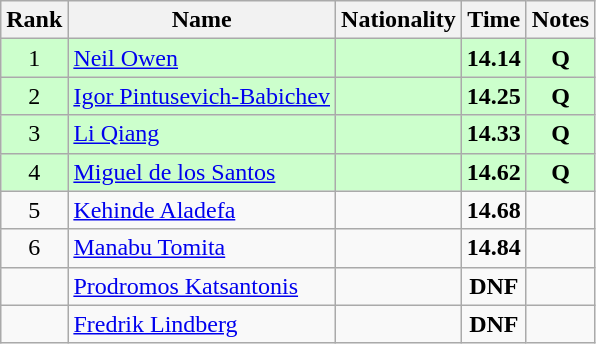<table class="wikitable sortable" style="text-align:center">
<tr>
<th>Rank</th>
<th>Name</th>
<th>Nationality</th>
<th>Time</th>
<th>Notes</th>
</tr>
<tr bgcolor=ccffcc>
<td>1</td>
<td align=left><a href='#'>Neil Owen</a></td>
<td align=left></td>
<td><strong>14.14</strong></td>
<td><strong>Q</strong></td>
</tr>
<tr bgcolor=ccffcc>
<td>2</td>
<td align=left><a href='#'>Igor Pintusevich-Babichev</a></td>
<td align=left></td>
<td><strong>14.25</strong></td>
<td><strong>Q</strong></td>
</tr>
<tr bgcolor=ccffcc>
<td>3</td>
<td align=left><a href='#'>Li Qiang</a></td>
<td align=left></td>
<td><strong>14.33</strong></td>
<td><strong>Q</strong></td>
</tr>
<tr bgcolor=ccffcc>
<td>4</td>
<td align=left><a href='#'>Miguel de los Santos</a></td>
<td align=left></td>
<td><strong>14.62</strong></td>
<td><strong>Q</strong></td>
</tr>
<tr>
<td>5</td>
<td align=left><a href='#'>Kehinde Aladefa</a></td>
<td align=left></td>
<td><strong>14.68</strong></td>
<td></td>
</tr>
<tr>
<td>6</td>
<td align=left><a href='#'>Manabu Tomita</a></td>
<td align=left></td>
<td><strong>14.84</strong></td>
<td></td>
</tr>
<tr>
<td></td>
<td align=left><a href='#'>Prodromos Katsantonis</a></td>
<td align=left></td>
<td><strong>DNF</strong></td>
<td></td>
</tr>
<tr>
<td></td>
<td align=left><a href='#'>Fredrik Lindberg</a></td>
<td align=left></td>
<td><strong>DNF</strong></td>
<td></td>
</tr>
</table>
